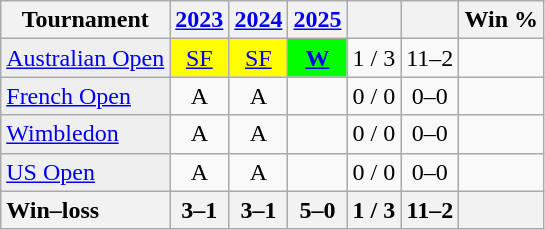<table class=wikitable style=text-align:center;>
<tr>
<th>Tournament</th>
<th><a href='#'>2023</a></th>
<th><a href='#'>2024</a></th>
<th><a href='#'>2025</a></th>
<th></th>
<th></th>
<th>Win %</th>
</tr>
<tr>
<td style=background:#efefef;text-align:left><a href='#'>Australian Open</a></td>
<td style=background:yellow><a href='#'>SF</a></td>
<td style=background:yellow><a href='#'>SF</a></td>
<td style=background:lime><strong><a href='#'>W</a></strong></td>
<td>1 / 3</td>
<td>11–2</td>
<td></td>
</tr>
<tr>
<td style=background:#efefef;text-align:left><a href='#'>French Open</a></td>
<td>A</td>
<td>A</td>
<td></td>
<td>0 / 0</td>
<td>0–0</td>
<td></td>
</tr>
<tr>
<td style=background:#efefef;text-align:left><a href='#'>Wimbledon</a></td>
<td>A</td>
<td>A</td>
<td></td>
<td>0 / 0</td>
<td>0–0</td>
<td></td>
</tr>
<tr>
<td style=background:#efefef;text-align:left><a href='#'>US Open</a></td>
<td>A</td>
<td>A</td>
<td></td>
<td>0 / 0</td>
<td>0–0</td>
<td></td>
</tr>
<tr>
<th style=text-align:left>Win–loss</th>
<th>3–1</th>
<th>3–1</th>
<th>5–0</th>
<th>1 / 3</th>
<th>11–2</th>
<th></th>
</tr>
</table>
